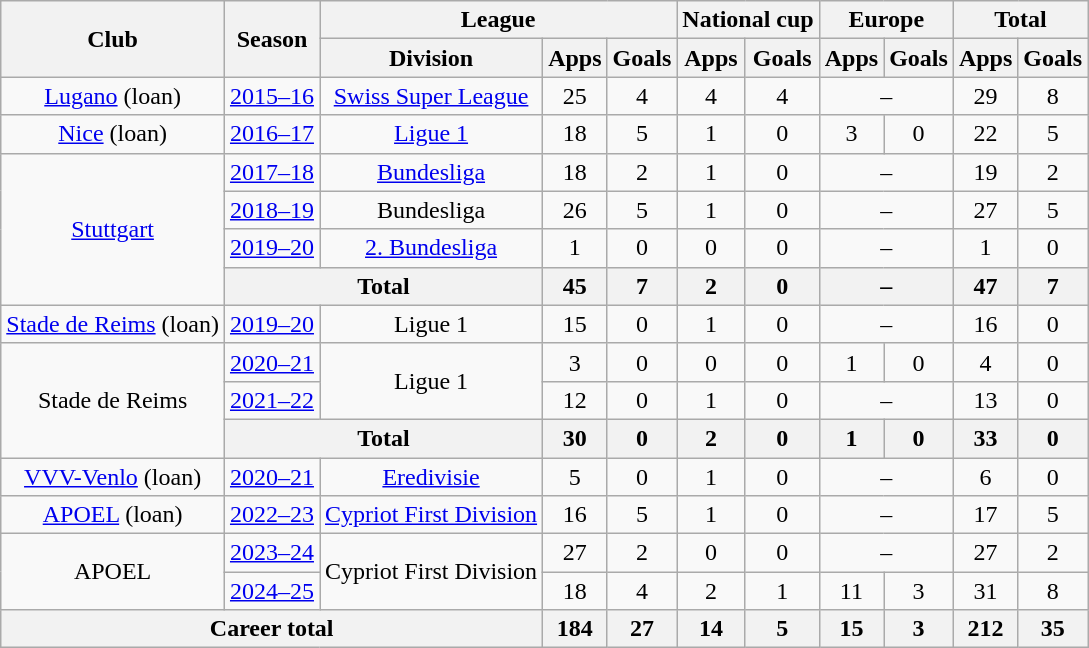<table class="wikitable" style="text-align:center;">
<tr>
<th rowspan=2>Club</th>
<th rowspan=2>Season</th>
<th colspan=3>League</th>
<th colspan=2>National cup</th>
<th colspan=2>Europe</th>
<th colspan=2>Total</th>
</tr>
<tr>
<th>Division</th>
<th>Apps</th>
<th>Goals</th>
<th>Apps</th>
<th>Goals</th>
<th>Apps</th>
<th>Goals</th>
<th>Apps</th>
<th>Goals</th>
</tr>
<tr>
<td><a href='#'>Lugano</a> (loan)</td>
<td><a href='#'>2015–16</a></td>
<td><a href='#'>Swiss Super League</a></td>
<td>25</td>
<td>4</td>
<td>4</td>
<td>4</td>
<td colspan="2">–</td>
<td>29</td>
<td>8</td>
</tr>
<tr>
<td><a href='#'>Nice</a> (loan)</td>
<td><a href='#'>2016–17</a></td>
<td><a href='#'>Ligue 1</a></td>
<td>18</td>
<td>5</td>
<td>1</td>
<td>0</td>
<td>3</td>
<td>0</td>
<td>22</td>
<td>5</td>
</tr>
<tr>
<td rowspan="4"><a href='#'>Stuttgart</a></td>
<td><a href='#'>2017–18</a></td>
<td><a href='#'>Bundesliga</a></td>
<td>18</td>
<td>2</td>
<td>1</td>
<td>0</td>
<td colspan="2">–</td>
<td>19</td>
<td>2</td>
</tr>
<tr>
<td><a href='#'>2018–19</a></td>
<td>Bundesliga</td>
<td>26</td>
<td>5</td>
<td>1</td>
<td>0</td>
<td colspan="2">–</td>
<td>27</td>
<td>5</td>
</tr>
<tr>
<td><a href='#'>2019–20</a></td>
<td><a href='#'>2. Bundesliga</a></td>
<td>1</td>
<td>0</td>
<td>0</td>
<td>0</td>
<td colspan="2">–</td>
<td>1</td>
<td>0</td>
</tr>
<tr>
<th colspan="2">Total</th>
<th>45</th>
<th>7</th>
<th>2</th>
<th>0</th>
<th colspan="2">–</th>
<th>47</th>
<th>7</th>
</tr>
<tr>
<td><a href='#'>Stade de Reims</a> (loan)</td>
<td><a href='#'>2019–20</a></td>
<td>Ligue 1</td>
<td>15</td>
<td>0</td>
<td>1</td>
<td>0</td>
<td colspan="2">–</td>
<td>16</td>
<td>0</td>
</tr>
<tr>
<td rowspan="3">Stade de Reims</td>
<td><a href='#'>2020–21</a></td>
<td rowspan="2">Ligue 1</td>
<td>3</td>
<td>0</td>
<td>0</td>
<td>0</td>
<td>1</td>
<td>0</td>
<td>4</td>
<td>0</td>
</tr>
<tr>
<td><a href='#'>2021–22</a></td>
<td>12</td>
<td>0</td>
<td>1</td>
<td>0</td>
<td colspan="2">–</td>
<td>13</td>
<td>0</td>
</tr>
<tr>
<th colspan="2">Total</th>
<th>30</th>
<th>0</th>
<th>2</th>
<th>0</th>
<th>1</th>
<th>0</th>
<th>33</th>
<th>0</th>
</tr>
<tr>
<td><a href='#'>VVV-Venlo</a> (loan)</td>
<td><a href='#'>2020–21</a></td>
<td><a href='#'>Eredivisie</a></td>
<td>5</td>
<td>0</td>
<td>1</td>
<td>0</td>
<td colspan="2">–</td>
<td>6</td>
<td>0</td>
</tr>
<tr>
<td><a href='#'>APOEL</a> (loan)</td>
<td><a href='#'>2022–23</a></td>
<td><a href='#'>Cypriot First Division</a></td>
<td>16</td>
<td>5</td>
<td>1</td>
<td>0</td>
<td colspan="2">–</td>
<td>17</td>
<td>5</td>
</tr>
<tr>
<td rowspan="2">APOEL</td>
<td><a href='#'>2023–24</a></td>
<td rowspan="2">Cypriot First Division</td>
<td>27</td>
<td>2</td>
<td>0</td>
<td>0</td>
<td colspan="2">–</td>
<td>27</td>
<td>2</td>
</tr>
<tr>
<td><a href='#'>2024–25</a></td>
<td>18</td>
<td>4</td>
<td>2</td>
<td>1</td>
<td>11</td>
<td>3</td>
<td>31</td>
<td>8</td>
</tr>
<tr>
<th colspan=3>Career total</th>
<th>184</th>
<th>27</th>
<th>14</th>
<th>5</th>
<th>15</th>
<th>3</th>
<th>212</th>
<th>35</th>
</tr>
</table>
